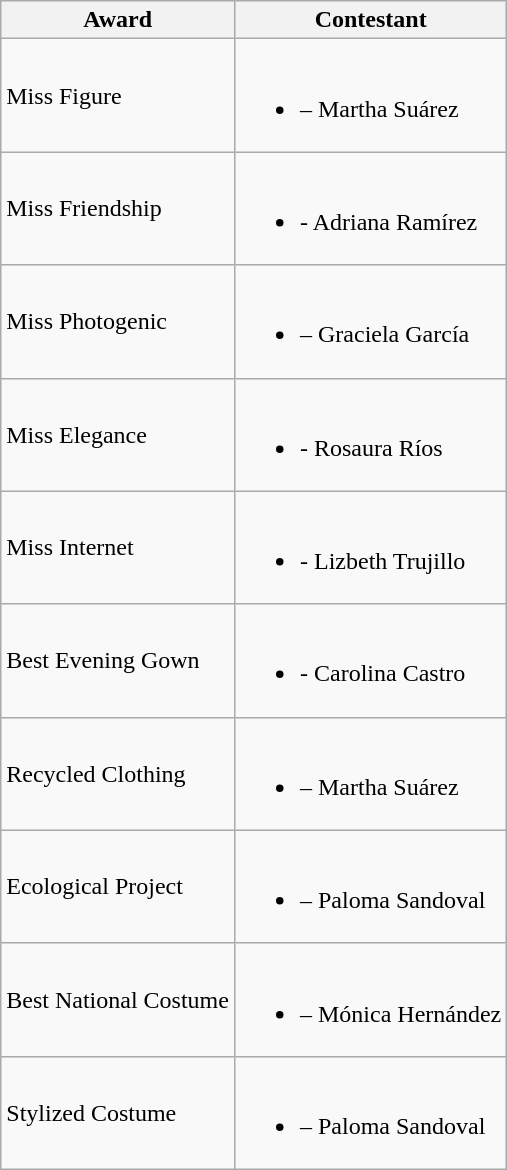<table class="wikitable">
<tr>
<th>Award</th>
<th>Contestant</th>
</tr>
<tr>
<td>Miss Figure</td>
<td><br><ul><li> – Martha Suárez</li></ul></td>
</tr>
<tr>
<td>Miss Friendship</td>
<td><br><ul><li> - Adriana Ramírez</li></ul></td>
</tr>
<tr>
<td>Miss Photogenic</td>
<td><br><ul><li> – Graciela García</li></ul></td>
</tr>
<tr>
<td>Miss Elegance</td>
<td><br><ul><li> - Rosaura Ríos</li></ul></td>
</tr>
<tr>
<td>Miss Internet</td>
<td><br><ul><li> - Lizbeth Trujillo</li></ul></td>
</tr>
<tr>
<td>Best Evening Gown</td>
<td><br><ul><li> - Carolina Castro</li></ul></td>
</tr>
<tr>
<td>Recycled Clothing</td>
<td><br><ul><li> – Martha Suárez</li></ul></td>
</tr>
<tr>
<td>Ecological Project</td>
<td><br><ul><li> – Paloma Sandoval</li></ul></td>
</tr>
<tr>
<td>Best National Costume</td>
<td><br><ul><li> – Mónica Hernández</li></ul></td>
</tr>
<tr>
<td>Stylized Costume</td>
<td><br><ul><li> – Paloma Sandoval</li></ul></td>
</tr>
</table>
